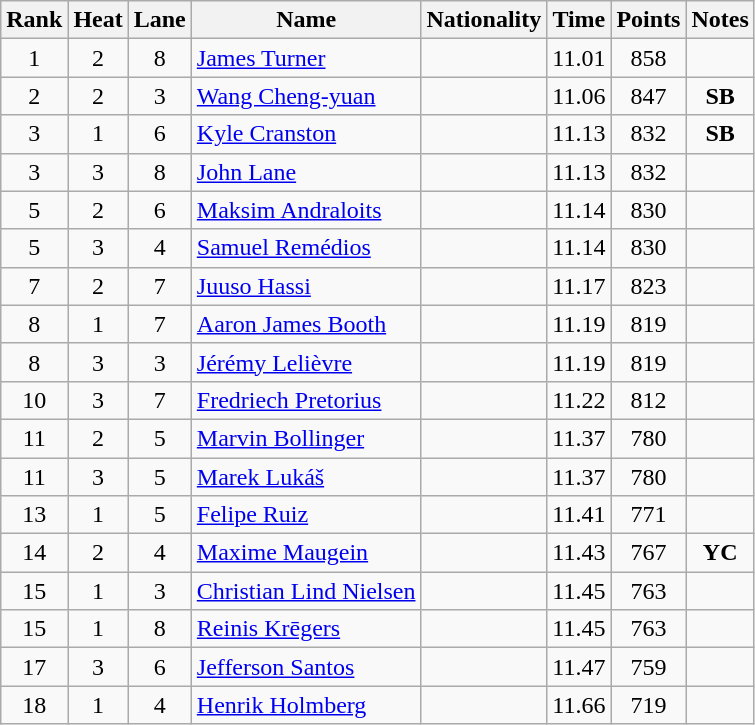<table class="wikitable sortable" style="text-align:center">
<tr>
<th>Rank</th>
<th>Heat</th>
<th>Lane</th>
<th>Name</th>
<th>Nationality</th>
<th>Time</th>
<th>Points</th>
<th>Notes</th>
</tr>
<tr>
<td>1</td>
<td>2</td>
<td>8</td>
<td align="left"><a href='#'>James Turner</a></td>
<td align="left"></td>
<td>11.01</td>
<td>858</td>
<td></td>
</tr>
<tr>
<td>2</td>
<td>2</td>
<td>3</td>
<td align="left"><a href='#'>Wang Cheng-yuan</a></td>
<td align="left"></td>
<td>11.06</td>
<td>847</td>
<td><strong>SB</strong></td>
</tr>
<tr>
<td>3</td>
<td>1</td>
<td>6</td>
<td align="left"><a href='#'>Kyle Cranston</a></td>
<td align="left"></td>
<td>11.13</td>
<td>832</td>
<td><strong>SB</strong></td>
</tr>
<tr>
<td>3</td>
<td>3</td>
<td>8</td>
<td align="left"><a href='#'>John Lane</a></td>
<td align="left"></td>
<td>11.13</td>
<td>832</td>
<td></td>
</tr>
<tr>
<td>5</td>
<td>2</td>
<td>6</td>
<td align="left"><a href='#'>Maksim Andraloits</a></td>
<td align="left"></td>
<td>11.14</td>
<td>830</td>
<td></td>
</tr>
<tr>
<td>5</td>
<td>3</td>
<td>4</td>
<td align="left"><a href='#'>Samuel Remédios</a></td>
<td align="left"></td>
<td>11.14</td>
<td>830</td>
<td></td>
</tr>
<tr>
<td>7</td>
<td>2</td>
<td>7</td>
<td align="left"><a href='#'>Juuso Hassi</a></td>
<td align="left"></td>
<td>11.17</td>
<td>823</td>
<td></td>
</tr>
<tr>
<td>8</td>
<td>1</td>
<td>7</td>
<td align="left"><a href='#'>Aaron James Booth</a></td>
<td align="left"></td>
<td>11.19</td>
<td>819</td>
<td></td>
</tr>
<tr>
<td>8</td>
<td>3</td>
<td>3</td>
<td align="left"><a href='#'>Jérémy Lelièvre</a></td>
<td align="left"></td>
<td>11.19</td>
<td>819</td>
<td></td>
</tr>
<tr>
<td>10</td>
<td>3</td>
<td>7</td>
<td align="left"><a href='#'>Fredriech Pretorius</a></td>
<td align="left"></td>
<td>11.22</td>
<td>812</td>
<td></td>
</tr>
<tr>
<td>11</td>
<td>2</td>
<td>5</td>
<td align="left"><a href='#'>Marvin Bollinger</a></td>
<td align="left"></td>
<td>11.37</td>
<td>780</td>
<td></td>
</tr>
<tr>
<td>11</td>
<td>3</td>
<td>5</td>
<td align="left"><a href='#'>Marek Lukáš</a></td>
<td align="left"></td>
<td>11.37</td>
<td>780</td>
<td></td>
</tr>
<tr>
<td>13</td>
<td>1</td>
<td>5</td>
<td align="left"><a href='#'>Felipe Ruiz</a></td>
<td align="left"></td>
<td>11.41</td>
<td>771</td>
<td></td>
</tr>
<tr>
<td>14</td>
<td>2</td>
<td>4</td>
<td align="left"><a href='#'>Maxime Maugein</a></td>
<td align="left"></td>
<td>11.43</td>
<td>767</td>
<td><strong>YC</strong></td>
</tr>
<tr>
<td>15</td>
<td>1</td>
<td>3</td>
<td align="left"><a href='#'>Christian Lind Nielsen</a></td>
<td align="left"></td>
<td>11.45</td>
<td>763</td>
<td></td>
</tr>
<tr>
<td>15</td>
<td>1</td>
<td>8</td>
<td align="left"><a href='#'>Reinis Krēgers</a></td>
<td align="left"></td>
<td>11.45</td>
<td>763</td>
<td></td>
</tr>
<tr>
<td>17</td>
<td>3</td>
<td>6</td>
<td align="left"><a href='#'>Jefferson Santos</a></td>
<td align="left"></td>
<td>11.47</td>
<td>759</td>
<td></td>
</tr>
<tr>
<td>18</td>
<td>1</td>
<td>4</td>
<td align="left"><a href='#'>Henrik Holmberg</a></td>
<td align="left"></td>
<td>11.66</td>
<td>719</td>
<td></td>
</tr>
</table>
